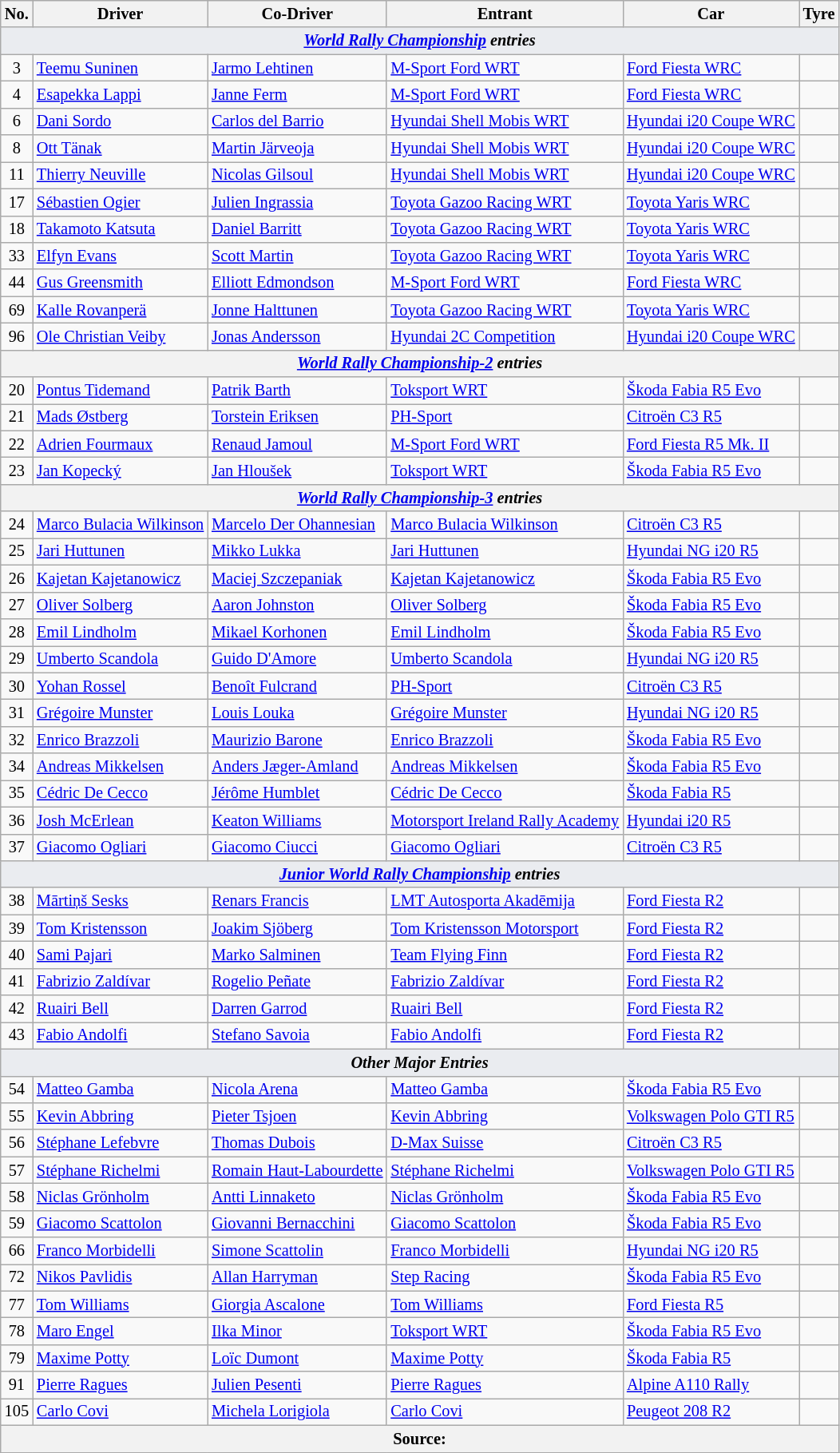<table class="wikitable" style="font-size: 85%;">
<tr>
<th>No.</th>
<th>Driver</th>
<th>Co-Driver</th>
<th>Entrant</th>
<th>Car</th>
<th>Tyre</th>
</tr>
<tr>
<td style="background-color:#EAECF0; text-align:center" colspan="6"><strong><em><a href='#'>World Rally Championship</a> entries</em></strong></td>
</tr>
<tr>
<td align="center">3</td>
<td> <a href='#'>Teemu Suninen</a></td>
<td nowrap> <a href='#'>Jarmo Lehtinen</a></td>
<td> <a href='#'>M-Sport Ford WRT</a></td>
<td><a href='#'>Ford Fiesta WRC</a></td>
<td align="center"></td>
</tr>
<tr>
<td align="center">4</td>
<td> <a href='#'>Esapekka Lappi</a></td>
<td> <a href='#'>Janne Ferm</a></td>
<td> <a href='#'>M-Sport Ford WRT</a></td>
<td><a href='#'>Ford Fiesta WRC</a></td>
<td align="center"></td>
</tr>
<tr>
<td align="center">6</td>
<td> <a href='#'>Dani Sordo</a></td>
<td> <a href='#'>Carlos del Barrio</a></td>
<td> <a href='#'>Hyundai Shell Mobis WRT</a></td>
<td><a href='#'>Hyundai i20 Coupe WRC</a></td>
<td align="center"></td>
</tr>
<tr>
<td align="center">8</td>
<td> <a href='#'>Ott Tänak</a></td>
<td> <a href='#'>Martin Järveoja</a></td>
<td> <a href='#'>Hyundai Shell Mobis WRT</a></td>
<td><a href='#'>Hyundai i20 Coupe WRC</a></td>
<td align="center"></td>
</tr>
<tr>
<td align="center">11</td>
<td> <a href='#'>Thierry Neuville</a></td>
<td> <a href='#'>Nicolas Gilsoul</a></td>
<td> <a href='#'>Hyundai Shell Mobis WRT</a></td>
<td><a href='#'>Hyundai i20 Coupe WRC</a></td>
<td align="center"></td>
</tr>
<tr>
<td align="center">17</td>
<td> <a href='#'>Sébastien Ogier</a></td>
<td> <a href='#'>Julien Ingrassia</a></td>
<td nowrap> <a href='#'>Toyota Gazoo Racing WRT</a></td>
<td><a href='#'>Toyota Yaris WRC</a></td>
<td align="center"></td>
</tr>
<tr>
<td align="center">18</td>
<td nowrap> <a href='#'>Takamoto Katsuta</a></td>
<td> <a href='#'>Daniel Barritt</a></td>
<td nowrap> <a href='#'>Toyota Gazoo Racing WRT</a></td>
<td><a href='#'>Toyota Yaris WRC</a></td>
<td align="center"></td>
</tr>
<tr>
<td align="center">33</td>
<td> <a href='#'>Elfyn Evans</a></td>
<td nowrap> <a href='#'>Scott Martin</a></td>
<td> <a href='#'>Toyota Gazoo Racing WRT</a></td>
<td><a href='#'>Toyota Yaris WRC</a></td>
<td align="center"></td>
</tr>
<tr>
<td align="center">44</td>
<td> <a href='#'>Gus Greensmith</a></td>
<td nowrap> <a href='#'>Elliott Edmondson</a></td>
<td> <a href='#'>M-Sport Ford WRT</a></td>
<td><a href='#'>Ford Fiesta WRC</a></td>
<td align="center"></td>
</tr>
<tr>
<td align="center">69</td>
<td> <a href='#'>Kalle Rovanperä</a></td>
<td nowrap> <a href='#'>Jonne Halttunen</a></td>
<td> <a href='#'>Toyota Gazoo Racing WRT</a></td>
<td><a href='#'>Toyota Yaris WRC</a></td>
<td align="center"></td>
</tr>
<tr>
<td align="center">96</td>
<td nowrap> <a href='#'>Ole Christian Veiby</a></td>
<td nowrap> <a href='#'>Jonas Andersson</a></td>
<td> <a href='#'>Hyundai 2C Competition</a></td>
<td><a href='#'>Hyundai i20 Coupe WRC</a></td>
<td align="center"></td>
</tr>
<tr>
<th colspan="6"><em><a href='#'>World Rally Championship-2</a> entries</em></th>
</tr>
<tr>
<td align="center">20</td>
<td> <a href='#'>Pontus Tidemand</a></td>
<td> <a href='#'>Patrik Barth</a></td>
<td> <a href='#'>Toksport WRT</a></td>
<td><a href='#'>Škoda Fabia R5 Evo</a></td>
<td align="center"></td>
</tr>
<tr>
<td align="center">21</td>
<td> <a href='#'>Mads Østberg</a></td>
<td> <a href='#'>Torstein Eriksen</a></td>
<td> <a href='#'>PH-Sport</a></td>
<td><a href='#'>Citroën C3 R5</a></td>
<td align="center"></td>
</tr>
<tr>
<td align="center">22</td>
<td> <a href='#'>Adrien Fourmaux</a></td>
<td> <a href='#'>Renaud Jamoul</a></td>
<td> <a href='#'>M-Sport Ford WRT</a></td>
<td><a href='#'>Ford Fiesta R5 Mk. II</a></td>
<td align="center"></td>
</tr>
<tr>
<td align="center">23</td>
<td> <a href='#'>Jan Kopecký</a></td>
<td> <a href='#'>Jan Hloušek</a></td>
<td> <a href='#'>Toksport WRT</a></td>
<td><a href='#'>Škoda Fabia R5 Evo</a></td>
<td align="center"></td>
</tr>
<tr>
<th colspan="6"><em><a href='#'>World Rally Championship-3</a> entries</em></th>
</tr>
<tr>
<td align="center">24</td>
<td> <a href='#'>Marco Bulacia Wilkinson</a></td>
<td> <a href='#'>Marcelo Der Ohannesian</a></td>
<td> <a href='#'>Marco Bulacia Wilkinson</a></td>
<td><a href='#'>Citroën C3 R5</a></td>
<td align="center"></td>
</tr>
<tr>
<td align="center">25</td>
<td> <a href='#'>Jari Huttunen</a></td>
<td> <a href='#'>Mikko Lukka</a></td>
<td> <a href='#'>Jari Huttunen</a></td>
<td><a href='#'>Hyundai NG i20 R5</a></td>
<td align="center"></td>
</tr>
<tr>
<td align="center">26</td>
<td> <a href='#'>Kajetan Kajetanowicz</a></td>
<td> <a href='#'>Maciej Szczepaniak</a></td>
<td> <a href='#'>Kajetan Kajetanowicz</a></td>
<td><a href='#'>Škoda Fabia R5 Evo</a></td>
<td align="center"></td>
</tr>
<tr>
<td align="center">27</td>
<td> <a href='#'>Oliver Solberg</a></td>
<td> <a href='#'>Aaron Johnston</a></td>
<td> <a href='#'>Oliver Solberg</a></td>
<td><a href='#'>Škoda Fabia R5 Evo</a></td>
<td align="center"></td>
</tr>
<tr>
<td align="center">28</td>
<td> <a href='#'>Emil Lindholm</a></td>
<td> <a href='#'>Mikael Korhonen</a></td>
<td> <a href='#'>Emil Lindholm</a></td>
<td><a href='#'>Škoda Fabia R5 Evo</a></td>
<td align="center"></td>
</tr>
<tr>
<td align="center">29</td>
<td> <a href='#'>Umberto Scandola</a></td>
<td> <a href='#'>Guido D'Amore</a></td>
<td> <a href='#'>Umberto Scandola</a></td>
<td><a href='#'>Hyundai NG i20 R5</a></td>
<td align="center"></td>
</tr>
<tr>
<td align="center">30</td>
<td> <a href='#'>Yohan Rossel</a></td>
<td> <a href='#'>Benoît Fulcrand</a></td>
<td> <a href='#'>PH-Sport</a></td>
<td><a href='#'>Citroën C3 R5</a></td>
<td align="center"></td>
</tr>
<tr>
<td align="center">31</td>
<td> <a href='#'>Grégoire Munster</a></td>
<td> <a href='#'>Louis Louka</a></td>
<td> <a href='#'>Grégoire Munster</a></td>
<td><a href='#'>Hyundai NG i20 R5</a></td>
<td align="center"></td>
</tr>
<tr>
<td align="center">32</td>
<td> <a href='#'>Enrico Brazzoli</a></td>
<td> <a href='#'>Maurizio Barone</a></td>
<td> <a href='#'>Enrico Brazzoli</a></td>
<td><a href='#'>Škoda Fabia R5 Evo</a></td>
<td align="center"></td>
</tr>
<tr>
<td align="center">34</td>
<td> <a href='#'>Andreas Mikkelsen</a></td>
<td> <a href='#'>Anders Jæger-Amland</a></td>
<td> <a href='#'>Andreas Mikkelsen</a></td>
<td><a href='#'>Škoda Fabia R5 Evo</a></td>
<td align="center"></td>
</tr>
<tr>
<td align="center">35</td>
<td> <a href='#'>Cédric De Cecco</a></td>
<td> <a href='#'>Jérôme Humblet</a></td>
<td> <a href='#'>Cédric De Cecco</a></td>
<td><a href='#'>Škoda Fabia R5</a></td>
<td align="center"></td>
</tr>
<tr>
<td align="center">36</td>
<td> <a href='#'>Josh McErlean</a></td>
<td> <a href='#'>Keaton Williams</a></td>
<td> <a href='#'>Motorsport Ireland Rally Academy</a></td>
<td><a href='#'>Hyundai i20 R5</a></td>
<td align="center"></td>
</tr>
<tr>
<td align="center">37</td>
<td> <a href='#'>Giacomo Ogliari</a></td>
<td> <a href='#'>Giacomo Ciucci</a></td>
<td> <a href='#'>Giacomo Ogliari</a></td>
<td><a href='#'>Citroën C3 R5</a></td>
<td align="center"></td>
</tr>
<tr>
<td style="background-color:#EAECF0; text-align:center" colspan="6"><strong><em><a href='#'>Junior World Rally Championship</a> entries</em></strong></td>
</tr>
<tr>
<td align="center">38</td>
<td> <a href='#'>Mārtiņš Sesks</a></td>
<td> <a href='#'>Renars Francis</a></td>
<td> <a href='#'>LMT Autosporta Akadēmija</a></td>
<td><a href='#'>Ford Fiesta R2</a></td>
<td align="center"></td>
</tr>
<tr>
<td align="center">39</td>
<td> <a href='#'>Tom Kristensson</a></td>
<td> <a href='#'>Joakim Sjöberg</a></td>
<td> <a href='#'>Tom Kristensson Motorsport</a></td>
<td><a href='#'>Ford Fiesta R2</a></td>
<td align="center"></td>
</tr>
<tr>
<td align="center">40</td>
<td> <a href='#'>Sami Pajari</a></td>
<td> <a href='#'>Marko Salminen</a></td>
<td> <a href='#'>Team Flying Finn</a></td>
<td><a href='#'>Ford Fiesta R2</a></td>
<td align="center"></td>
</tr>
<tr>
<td align="center">41</td>
<td> <a href='#'>Fabrizio Zaldívar</a></td>
<td> <a href='#'>Rogelio Peñate</a></td>
<td> <a href='#'>Fabrizio Zaldívar</a></td>
<td><a href='#'>Ford Fiesta R2</a></td>
<td align="center"></td>
</tr>
<tr>
<td align="center">42</td>
<td> <a href='#'>Ruairi Bell</a></td>
<td> <a href='#'>Darren Garrod</a></td>
<td> <a href='#'>Ruairi Bell</a></td>
<td><a href='#'>Ford Fiesta R2</a></td>
<td align="center"></td>
</tr>
<tr>
<td align="center">43</td>
<td> <a href='#'>Fabio Andolfi</a></td>
<td> <a href='#'>Stefano Savoia</a></td>
<td> <a href='#'>Fabio Andolfi</a></td>
<td><a href='#'>Ford Fiesta R2</a></td>
<td align="center"></td>
</tr>
<tr>
<td style="background-color:#EAECF0; text-align:center" colspan="6"><strong><em>Other Major Entries</em></strong></td>
</tr>
<tr>
<td align="center">54</td>
<td> <a href='#'>Matteo Gamba</a></td>
<td> <a href='#'>Nicola Arena</a></td>
<td> <a href='#'>Matteo Gamba</a></td>
<td><a href='#'>Škoda Fabia R5 Evo</a></td>
<td align="center"></td>
</tr>
<tr>
<td align="center">55</td>
<td> <a href='#'>Kevin Abbring</a></td>
<td> <a href='#'>Pieter Tsjoen</a></td>
<td> <a href='#'>Kevin Abbring</a></td>
<td><a href='#'>Volkswagen Polo GTI R5</a></td>
<td align="center"></td>
</tr>
<tr>
<td align="center">56</td>
<td> <a href='#'>Stéphane Lefebvre</a></td>
<td> <a href='#'>Thomas Dubois</a></td>
<td> <a href='#'>D-Max Suisse</a></td>
<td><a href='#'>Citroën C3 R5</a></td>
<td align="center"></td>
</tr>
<tr>
<td align="center">57</td>
<td> <a href='#'>Stéphane Richelmi</a></td>
<td> <a href='#'>Romain Haut-Labourdette</a></td>
<td> <a href='#'>Stéphane Richelmi</a></td>
<td><a href='#'>Volkswagen Polo GTI R5</a></td>
<td align="center"></td>
</tr>
<tr>
<td align="center">58</td>
<td> <a href='#'>Niclas Grönholm</a></td>
<td> <a href='#'>Antti Linnaketo</a></td>
<td> <a href='#'>Niclas Grönholm</a></td>
<td><a href='#'>Škoda Fabia R5 Evo</a></td>
<td align="center"></td>
</tr>
<tr>
<td align="center">59</td>
<td> <a href='#'>Giacomo Scattolon</a></td>
<td> <a href='#'>Giovanni Bernacchini</a></td>
<td> <a href='#'>Giacomo Scattolon</a></td>
<td><a href='#'>Škoda Fabia R5 Evo</a></td>
<td align="center"></td>
</tr>
<tr>
<td align="center">66</td>
<td> <a href='#'>Franco Morbidelli</a></td>
<td> <a href='#'>Simone Scattolin</a></td>
<td> <a href='#'>Franco Morbidelli</a></td>
<td><a href='#'>Hyundai NG i20 R5</a></td>
<td align="center"></td>
</tr>
<tr>
<td align="center">72</td>
<td> <a href='#'>Nikos Pavlidis</a></td>
<td> <a href='#'>Allan Harryman</a></td>
<td> <a href='#'>Step Racing</a></td>
<td><a href='#'>Škoda Fabia R5 Evo</a></td>
<td align="center"></td>
</tr>
<tr>
<td align="center">77</td>
<td> <a href='#'>Tom Williams</a></td>
<td> <a href='#'>Giorgia Ascalone</a></td>
<td> <a href='#'>Tom Williams</a></td>
<td><a href='#'>Ford Fiesta R5</a></td>
<td align="center"></td>
</tr>
<tr>
<td align="center">78</td>
<td> <a href='#'>Maro Engel</a></td>
<td> <a href='#'>Ilka Minor</a></td>
<td> <a href='#'>Toksport WRT</a></td>
<td><a href='#'>Škoda Fabia R5 Evo</a></td>
<td align="center"></td>
</tr>
<tr>
<td align="center">79</td>
<td> <a href='#'>Maxime Potty</a></td>
<td> <a href='#'>Loïc Dumont</a></td>
<td> <a href='#'>Maxime Potty</a></td>
<td><a href='#'>Škoda Fabia R5</a></td>
<td align="center"></td>
</tr>
<tr>
<td align="center">91</td>
<td> <a href='#'>Pierre Ragues</a></td>
<td> <a href='#'>Julien Pesenti</a></td>
<td> <a href='#'>Pierre Ragues</a></td>
<td><a href='#'>Alpine A110 Rally</a></td>
<td align="center"></td>
</tr>
<tr>
<td align="center">105</td>
<td> <a href='#'>Carlo Covi</a></td>
<td> <a href='#'>Michela Lorigiola</a></td>
<td> <a href='#'>Carlo Covi</a></td>
<td><a href='#'>Peugeot 208 R2</a></td>
<td align="center"></td>
</tr>
<tr>
<th colspan="6">Source:</th>
</tr>
<tr>
</tr>
</table>
